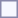<table style="border:1px solid #8888aa; background-color:#f7f8ff; padding:5px; font-size:95%; margin: 0px 12px 12px 0px;">
</table>
